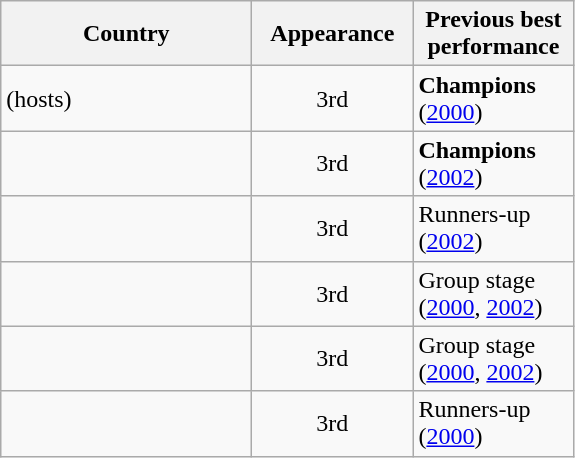<table class="wikitable sortable" style="text-align:left;">
<tr>
<th style="width:160px;">Country</th>
<th style="width:100px;">Appearance</th>
<th style="width:100px;">Previous best performance</th>
</tr>
<tr>
<td> (hosts)</td>
<td align="center">3rd</td>
<td><strong>Champions</strong> (<a href='#'>2000</a>)</td>
</tr>
<tr>
<td></td>
<td align="center">3rd</td>
<td><strong>Champions</strong> (<a href='#'>2002</a>)</td>
</tr>
<tr>
<td></td>
<td align="center">3rd</td>
<td>Runners-up (<a href='#'>2002</a>)</td>
</tr>
<tr>
<td></td>
<td align="center">3rd</td>
<td>Group stage (<a href='#'>2000</a>, <a href='#'>2002</a>)</td>
</tr>
<tr>
<td></td>
<td align="center">3rd</td>
<td>Group stage (<a href='#'>2000</a>, <a href='#'>2002</a>)</td>
</tr>
<tr>
<td></td>
<td align="center">3rd</td>
<td>Runners-up (<a href='#'>2000</a>)</td>
</tr>
</table>
